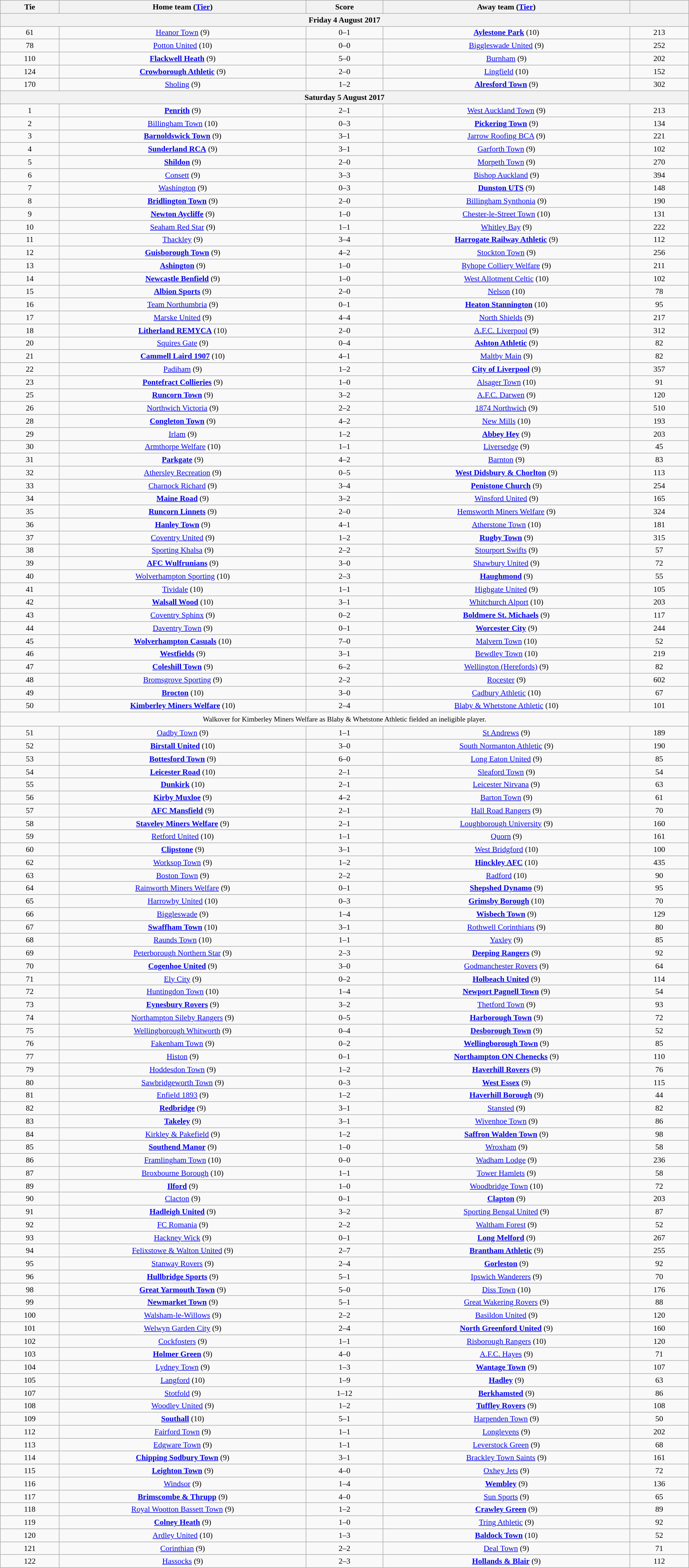<table class="wikitable" style="text-align:center; font-size:90%; width:100%">
<tr>
<th scope="col" style="width:  8.43%;">Tie</th>
<th scope="col" style="width: 35.29%;">Home team (<a href='#'>Tier</a>)</th>
<th scope="col" style="width: 11.00%;">Score</th>
<th scope="col" style="width: 35.29%;">Away team (<a href='#'>Tier</a>)</th>
<th scope="col" style="width:  8.43%;"></th>
</tr>
<tr>
<th colspan="5"><strong>Friday 4 August 2017</strong></th>
</tr>
<tr>
<td>61</td>
<td><a href='#'>Heanor Town</a> (9)</td>
<td>0–1</td>
<td><strong><a href='#'>Aylestone Park</a></strong> (10)</td>
<td>213</td>
</tr>
<tr>
<td>78</td>
<td><a href='#'>Potton United</a> (10)</td>
<td>0–0</td>
<td><a href='#'>Biggleswade United</a> (9)</td>
<td>252</td>
</tr>
<tr>
<td>110</td>
<td><strong><a href='#'>Flackwell Heath</a></strong> (9)</td>
<td>5–0</td>
<td><a href='#'>Burnham</a> (9)</td>
<td>202</td>
</tr>
<tr>
<td>124</td>
<td><strong><a href='#'>Crowborough Athletic</a></strong> (9)</td>
<td>2–0</td>
<td><a href='#'>Lingfield</a> (10)</td>
<td>152</td>
</tr>
<tr>
<td>170</td>
<td><a href='#'>Sholing</a> (9)</td>
<td>1–2</td>
<td><strong><a href='#'>Alresford Town</a></strong> (9)</td>
<td>302</td>
</tr>
<tr>
<th colspan="5"><strong>Saturday 5 August 2017</strong></th>
</tr>
<tr>
<td>1</td>
<td><strong><a href='#'>Penrith</a></strong> (9)</td>
<td>2–1</td>
<td><a href='#'>West Auckland Town</a> (9)</td>
<td>213</td>
</tr>
<tr>
<td>2</td>
<td><a href='#'>Billingham Town</a> (10)</td>
<td>0–3</td>
<td><strong><a href='#'>Pickering Town</a></strong> (9)</td>
<td>134</td>
</tr>
<tr>
<td>3</td>
<td><strong><a href='#'>Barnoldswick Town</a></strong> (9)</td>
<td>3–1</td>
<td><a href='#'>Jarrow Roofing BCA</a> (9)</td>
<td>221</td>
</tr>
<tr>
<td>4</td>
<td><strong><a href='#'>Sunderland RCA</a></strong> (9)</td>
<td>3–1</td>
<td><a href='#'>Garforth Town</a> (9)</td>
<td>102</td>
</tr>
<tr>
<td>5</td>
<td><strong><a href='#'>Shildon</a></strong> (9)</td>
<td>2–0</td>
<td><a href='#'>Morpeth Town</a> (9)</td>
<td>270</td>
</tr>
<tr>
<td>6</td>
<td><a href='#'>Consett</a> (9)</td>
<td>3–3</td>
<td><a href='#'>Bishop Auckland</a> (9)</td>
<td>394</td>
</tr>
<tr>
<td>7</td>
<td><a href='#'>Washington</a> (9)</td>
<td>0–3</td>
<td><strong><a href='#'>Dunston UTS</a></strong> (9)</td>
<td>148</td>
</tr>
<tr>
<td>8</td>
<td><strong><a href='#'>Bridlington Town</a></strong> (9)</td>
<td>2–0</td>
<td><a href='#'>Billingham Synthonia</a> (9)</td>
<td>190</td>
</tr>
<tr>
<td>9</td>
<td><strong><a href='#'>Newton Aycliffe</a></strong> (9)</td>
<td>1–0</td>
<td><a href='#'>Chester-le-Street Town</a> (10)</td>
<td>131</td>
</tr>
<tr>
<td>10</td>
<td><a href='#'>Seaham Red Star</a> (9)</td>
<td>1–1</td>
<td><a href='#'>Whitley Bay</a> (9)</td>
<td>222</td>
</tr>
<tr>
<td>11</td>
<td><a href='#'>Thackley</a> (9)</td>
<td>3–4</td>
<td><strong><a href='#'>Harrogate Railway Athletic</a></strong> (9)</td>
<td>112</td>
</tr>
<tr>
<td>12</td>
<td><strong><a href='#'>Guisborough Town</a></strong> (9)</td>
<td>4–2</td>
<td><a href='#'>Stockton Town</a> (9)</td>
<td>256</td>
</tr>
<tr>
<td>13</td>
<td><strong><a href='#'>Ashington</a></strong> (9)</td>
<td>1–0</td>
<td><a href='#'>Ryhope Colliery Welfare</a> (9)</td>
<td>211</td>
</tr>
<tr>
<td>14</td>
<td><strong><a href='#'>Newcastle Benfield</a></strong> (9)</td>
<td>1–0</td>
<td><a href='#'>West Allotment Celtic</a> (10)</td>
<td>102</td>
</tr>
<tr>
<td>15</td>
<td><strong><a href='#'>Albion Sports</a></strong> (9)</td>
<td>2–0</td>
<td><a href='#'>Nelson</a> (10)</td>
<td>78</td>
</tr>
<tr>
<td>16</td>
<td><a href='#'>Team Northumbria</a> (9)</td>
<td>0–1</td>
<td><strong><a href='#'>Heaton Stannington</a></strong> (10)</td>
<td>95</td>
</tr>
<tr>
<td>17</td>
<td><a href='#'>Marske United</a> (9)</td>
<td>4–4</td>
<td><a href='#'>North Shields</a> (9)</td>
<td>217</td>
</tr>
<tr>
<td>18</td>
<td><strong><a href='#'>Litherland REMYCA</a></strong> (10)</td>
<td>2–0</td>
<td><a href='#'>A.F.C. Liverpool</a> (9)</td>
<td>312</td>
</tr>
<tr>
<td>20</td>
<td><a href='#'>Squires Gate</a> (9)</td>
<td>0–4</td>
<td><strong><a href='#'>Ashton Athletic</a></strong> (9)</td>
<td>82</td>
</tr>
<tr>
<td>21</td>
<td><strong><a href='#'>Cammell Laird 1907</a></strong> (10)</td>
<td>4–1</td>
<td><a href='#'>Maltby Main</a> (9)</td>
<td>82</td>
</tr>
<tr>
<td>22</td>
<td><a href='#'>Padiham</a> (9)</td>
<td>1–2</td>
<td><strong><a href='#'>City of Liverpool</a></strong> (9)</td>
<td>357</td>
</tr>
<tr>
<td>23</td>
<td><strong><a href='#'>Pontefract Collieries</a></strong> (9)</td>
<td>1–0</td>
<td><a href='#'>Alsager Town</a> (10)</td>
<td>91</td>
</tr>
<tr>
<td>25</td>
<td><strong><a href='#'>Runcorn Town</a></strong> (9)</td>
<td>3–2</td>
<td><a href='#'>A.F.C. Darwen</a> (9)</td>
<td>120</td>
</tr>
<tr>
<td>26</td>
<td><a href='#'>Northwich Victoria</a> (9)</td>
<td>2–2</td>
<td><a href='#'>1874 Northwich</a> (9)</td>
<td>510</td>
</tr>
<tr>
<td>28</td>
<td><strong><a href='#'>Congleton Town</a></strong> (9)</td>
<td>4–2</td>
<td><a href='#'>New Mills</a> (10)</td>
<td>193</td>
</tr>
<tr>
<td>29</td>
<td><a href='#'>Irlam</a> (9)</td>
<td>1–2</td>
<td><strong><a href='#'>Abbey Hey</a></strong> (9)</td>
<td>203</td>
</tr>
<tr>
<td>30</td>
<td><a href='#'>Armthorpe Welfare</a> (10)</td>
<td>1–1</td>
<td><a href='#'>Liversedge</a> (9)</td>
<td>45</td>
</tr>
<tr>
<td>31</td>
<td><strong><a href='#'>Parkgate</a></strong> (9)</td>
<td>4–2</td>
<td><a href='#'>Barnton</a> (9)</td>
<td>83</td>
</tr>
<tr>
<td>32</td>
<td><a href='#'>Athersley Recreation</a> (9)</td>
<td>0–5</td>
<td><strong><a href='#'>West Didsbury & Chorlton</a></strong> (9)</td>
<td>113</td>
</tr>
<tr>
<td>33</td>
<td><a href='#'>Charnock Richard</a> (9)</td>
<td>3–4</td>
<td><strong><a href='#'>Penistone Church</a></strong> (9)</td>
<td>254</td>
</tr>
<tr>
<td>34</td>
<td><strong><a href='#'>Maine Road</a></strong> (9)</td>
<td>3–2</td>
<td><a href='#'>Winsford United</a> (9)</td>
<td>165</td>
</tr>
<tr>
<td>35</td>
<td><strong><a href='#'>Runcorn Linnets</a></strong> (9)</td>
<td>2–0</td>
<td><a href='#'>Hemsworth Miners Welfare</a> (9)</td>
<td>324</td>
</tr>
<tr>
<td>36</td>
<td><strong><a href='#'>Hanley Town</a></strong> (9)</td>
<td>4–1</td>
<td><a href='#'>Atherstone Town</a> (10)</td>
<td>181</td>
</tr>
<tr>
<td>37</td>
<td><a href='#'>Coventry United</a> (9)</td>
<td>1–2</td>
<td><strong><a href='#'>Rugby Town</a></strong> (9)</td>
<td>315</td>
</tr>
<tr>
<td>38</td>
<td><a href='#'>Sporting Khalsa</a> (9)</td>
<td>2–2</td>
<td><a href='#'>Stourport Swifts</a> (9)</td>
<td>57</td>
</tr>
<tr>
<td>39</td>
<td><strong><a href='#'>AFC Wulfrunians</a></strong> (9)</td>
<td>3–0</td>
<td><a href='#'>Shawbury United</a> (9)</td>
<td>72</td>
</tr>
<tr>
<td>40</td>
<td><a href='#'>Wolverhampton Sporting</a> (10)</td>
<td>2–3</td>
<td><strong><a href='#'>Haughmond</a></strong> (9)</td>
<td>55</td>
</tr>
<tr>
<td>41</td>
<td><a href='#'>Tividale</a> (10)</td>
<td>1–1</td>
<td><a href='#'>Highgate United</a> (9)</td>
<td>105</td>
</tr>
<tr>
<td>42</td>
<td><strong><a href='#'>Walsall Wood</a></strong> (10)</td>
<td>3–1</td>
<td><a href='#'>Whitchurch Alport</a> (10)</td>
<td>203</td>
</tr>
<tr>
<td>43</td>
<td><a href='#'>Coventry Sphinx</a> (9)</td>
<td>0–2</td>
<td><strong><a href='#'>Boldmere St. Michaels</a></strong> (9)</td>
<td>117</td>
</tr>
<tr>
<td>44</td>
<td><a href='#'>Daventry Town</a> (9)</td>
<td>0–1</td>
<td><strong><a href='#'>Worcester City</a></strong> (9)</td>
<td>244</td>
</tr>
<tr>
<td>45</td>
<td><strong><a href='#'>Wolverhampton Casuals</a></strong> (10)</td>
<td>7–0</td>
<td><a href='#'>Malvern Town</a> (10)</td>
<td>52</td>
</tr>
<tr>
<td>46</td>
<td><strong><a href='#'>Westfields</a></strong> (9)</td>
<td>3–1</td>
<td><a href='#'>Bewdley Town</a> (10)</td>
<td>219</td>
</tr>
<tr>
<td>47</td>
<td><strong><a href='#'>Coleshill Town</a></strong> (9)</td>
<td>6–2</td>
<td><a href='#'>Wellington (Herefords)</a> (9)</td>
<td>82</td>
</tr>
<tr>
<td>48</td>
<td><a href='#'>Bromsgrove Sporting</a> (9)</td>
<td>2–2</td>
<td><a href='#'>Rocester</a> (9)</td>
<td>602</td>
</tr>
<tr>
<td>49</td>
<td><strong><a href='#'>Brocton</a></strong> (10)</td>
<td>3–0</td>
<td><a href='#'>Cadbury Athletic</a> (10)</td>
<td>67</td>
</tr>
<tr>
<td>50</td>
<td><strong><a href='#'>Kimberley Miners Welfare</a></strong> (10)</td>
<td>2–4</td>
<td><a href='#'>Blaby & Whetstone Athletic</a> (10)</td>
<td>101</td>
</tr>
<tr>
<td colspan="5" style="height:20px; text-align:center; font-size:90%">Walkover for Kimberley Miners Welfare as Blaby & Whetstone Athletic fielded an ineligible player.</td>
</tr>
<tr>
<td>51</td>
<td><a href='#'>Oadby Town</a> (9)</td>
<td>1–1</td>
<td><a href='#'>St Andrews</a> (9)</td>
<td>189</td>
</tr>
<tr>
<td>52</td>
<td><strong><a href='#'>Birstall United</a></strong> (10)</td>
<td>3–0</td>
<td><a href='#'>South Normanton Athletic</a> (9)</td>
<td>190</td>
</tr>
<tr>
<td>53</td>
<td><strong><a href='#'>Bottesford Town</a></strong> (9)</td>
<td>6–0</td>
<td><a href='#'>Long Eaton United</a> (9)</td>
<td>85</td>
</tr>
<tr>
<td>54</td>
<td><strong><a href='#'>Leicester Road</a></strong> (10)</td>
<td>2–1</td>
<td><a href='#'>Sleaford Town</a> (9)</td>
<td>54</td>
</tr>
<tr>
<td>55</td>
<td><strong><a href='#'>Dunkirk</a></strong> (10)</td>
<td>2–1</td>
<td><a href='#'>Leicester Nirvana</a> (9)</td>
<td>63</td>
</tr>
<tr>
<td>56</td>
<td><strong><a href='#'>Kirby Muxloe</a></strong> (9)</td>
<td>4–2</td>
<td><a href='#'>Barton Town</a> (9)</td>
<td>61</td>
</tr>
<tr>
<td>57</td>
<td><strong><a href='#'>AFC Mansfield</a></strong> (9)</td>
<td>2–1</td>
<td><a href='#'>Hall Road Rangers</a> (9)</td>
<td>70</td>
</tr>
<tr>
<td>58</td>
<td><strong><a href='#'>Staveley Miners Welfare</a></strong> (9)</td>
<td>2–1</td>
<td><a href='#'>Loughborough University</a> (9)</td>
<td>160</td>
</tr>
<tr>
<td>59</td>
<td><a href='#'>Retford United</a> (10)</td>
<td>1–1</td>
<td><a href='#'>Quorn</a> (9)</td>
<td>161</td>
</tr>
<tr>
<td>60</td>
<td><strong><a href='#'>Clipstone</a></strong> (9)</td>
<td>3–1</td>
<td><a href='#'>West Bridgford</a> (10)</td>
<td>100</td>
</tr>
<tr>
<td>62</td>
<td><a href='#'>Worksop Town</a> (9)</td>
<td>1–2</td>
<td><strong><a href='#'>Hinckley AFC</a></strong> (10)</td>
<td>435</td>
</tr>
<tr>
<td>63</td>
<td><a href='#'>Boston Town</a> (9)</td>
<td>2–2</td>
<td><a href='#'>Radford</a> (10)</td>
<td>90</td>
</tr>
<tr>
<td>64</td>
<td><a href='#'>Rainworth Miners Welfare</a> (9)</td>
<td>0–1</td>
<td><strong><a href='#'>Shepshed Dynamo</a></strong> (9)</td>
<td>95</td>
</tr>
<tr>
<td>65</td>
<td><a href='#'>Harrowby United</a> (10)</td>
<td>0–3</td>
<td><strong><a href='#'>Grimsby Borough</a></strong> (10)</td>
<td>70</td>
</tr>
<tr>
<td>66</td>
<td><a href='#'>Biggleswade</a> (9)</td>
<td>1–4</td>
<td><strong><a href='#'>Wisbech Town</a></strong> (9)</td>
<td>129</td>
</tr>
<tr>
<td>67</td>
<td><strong><a href='#'>Swaffham Town</a></strong> (10)</td>
<td>3–1</td>
<td><a href='#'>Rothwell Corinthians</a> (9)</td>
<td>80</td>
</tr>
<tr>
<td>68</td>
<td><a href='#'>Raunds Town</a> (10)</td>
<td>1–1</td>
<td><a href='#'>Yaxley</a> (9)</td>
<td>85</td>
</tr>
<tr>
<td>69</td>
<td><a href='#'>Peterborough Northern Star</a> (9)</td>
<td>2–3</td>
<td><strong><a href='#'>Deeping Rangers</a></strong> (9)</td>
<td>92</td>
</tr>
<tr>
<td>70</td>
<td><strong><a href='#'>Cogenhoe United</a></strong> (9)</td>
<td>3–0</td>
<td><a href='#'>Godmanchester Rovers</a> (9)</td>
<td>64</td>
</tr>
<tr>
<td>71</td>
<td><a href='#'>Ely City</a> (9)</td>
<td>0–2</td>
<td><strong><a href='#'>Holbeach United</a></strong> (9)</td>
<td>114</td>
</tr>
<tr>
<td>72</td>
<td><a href='#'>Huntingdon Town</a> (10)</td>
<td>1–4</td>
<td><strong><a href='#'>Newport Pagnell Town</a></strong> (9)</td>
<td>54</td>
</tr>
<tr>
<td>73</td>
<td><strong><a href='#'>Eynesbury Rovers</a></strong> (9)</td>
<td>3–2</td>
<td><a href='#'>Thetford Town</a> (9)</td>
<td>93</td>
</tr>
<tr>
<td>74</td>
<td><a href='#'>Northampton Sileby Rangers</a> (9)</td>
<td>0–5</td>
<td><strong><a href='#'>Harborough Town</a></strong> (9)</td>
<td>72</td>
</tr>
<tr>
<td>75</td>
<td><a href='#'>Wellingborough Whitworth</a> (9)</td>
<td>0–4</td>
<td><strong><a href='#'>Desborough Town</a></strong> (9)</td>
<td>52</td>
</tr>
<tr>
<td>76</td>
<td><a href='#'>Fakenham Town</a> (9)</td>
<td>0–2</td>
<td><strong><a href='#'>Wellingborough Town</a></strong> (9)</td>
<td>85</td>
</tr>
<tr>
<td>77</td>
<td><a href='#'>Histon</a> (9)</td>
<td>0–1</td>
<td><strong><a href='#'>Northampton ON Chenecks</a></strong> (9)</td>
<td>110</td>
</tr>
<tr>
<td>79</td>
<td><a href='#'>Hoddesdon Town</a> (9)</td>
<td>1–2</td>
<td><strong><a href='#'>Haverhill Rovers</a></strong> (9)</td>
<td>76</td>
</tr>
<tr>
<td>80</td>
<td><a href='#'>Sawbridgeworth Town</a> (9)</td>
<td>0–3</td>
<td><strong><a href='#'>West Essex</a></strong> (9)</td>
<td>115</td>
</tr>
<tr>
<td>81</td>
<td><a href='#'>Enfield 1893</a> (9)</td>
<td>1–2</td>
<td><strong><a href='#'>Haverhill Borough</a></strong> (9)</td>
<td>44</td>
</tr>
<tr>
<td>82</td>
<td><strong><a href='#'>Redbridge</a></strong> (9)</td>
<td>3–1</td>
<td><a href='#'>Stansted</a> (9)</td>
<td>82</td>
</tr>
<tr>
<td>83</td>
<td><strong><a href='#'>Takeley</a></strong> (9)</td>
<td>3–1</td>
<td><a href='#'>Wivenhoe Town</a> (9)</td>
<td>86</td>
</tr>
<tr>
<td>84</td>
<td><a href='#'>Kirkley & Pakefield</a> (9)</td>
<td>1–2</td>
<td><strong><a href='#'>Saffron Walden Town</a></strong> (9)</td>
<td>98</td>
</tr>
<tr>
<td>85</td>
<td><strong><a href='#'>Southend Manor</a></strong> (9)</td>
<td>1–0</td>
<td><a href='#'>Wroxham</a> (9)</td>
<td>58</td>
</tr>
<tr>
<td>86</td>
<td><a href='#'>Framlingham Town</a> (10)</td>
<td>0–0</td>
<td><a href='#'>Wadham Lodge</a> (9)</td>
<td>236</td>
</tr>
<tr>
<td>87</td>
<td><a href='#'>Broxbourne Borough</a> (10)</td>
<td>1–1</td>
<td><a href='#'>Tower Hamlets</a> (9)</td>
<td>58</td>
</tr>
<tr>
<td>89</td>
<td><strong><a href='#'>Ilford</a></strong> (9)</td>
<td>1–0</td>
<td><a href='#'>Woodbridge Town</a> (10)</td>
<td>72</td>
</tr>
<tr>
<td>90</td>
<td><a href='#'>Clacton</a> (9)</td>
<td>0–1</td>
<td><strong><a href='#'>Clapton</a></strong> (9)</td>
<td>203</td>
</tr>
<tr>
<td>91</td>
<td><strong><a href='#'>Hadleigh United</a></strong> (9)</td>
<td>3–2</td>
<td><a href='#'>Sporting Bengal United</a> (9)</td>
<td>87</td>
</tr>
<tr>
<td>92</td>
<td><a href='#'>FC Romania</a> (9)</td>
<td>2–2</td>
<td><a href='#'>Waltham Forest</a> (9)</td>
<td>52</td>
</tr>
<tr>
<td>93</td>
<td><a href='#'>Hackney Wick</a> (9)</td>
<td>0–1</td>
<td><strong><a href='#'>Long Melford</a></strong> (9)</td>
<td>267</td>
</tr>
<tr>
<td>94</td>
<td><a href='#'>Felixstowe & Walton United</a> (9)</td>
<td>2–7</td>
<td><strong><a href='#'>Brantham Athletic</a></strong> (9)</td>
<td>255</td>
</tr>
<tr>
<td>95</td>
<td><a href='#'>Stanway Rovers</a> (9)</td>
<td>2–4</td>
<td><strong><a href='#'>Gorleston</a></strong> (9)</td>
<td>92</td>
</tr>
<tr>
<td>96</td>
<td><strong><a href='#'>Hullbridge Sports</a></strong> (9)</td>
<td>5–1</td>
<td><a href='#'>Ipswich Wanderers</a> (9)</td>
<td>70</td>
</tr>
<tr>
<td>98</td>
<td><strong><a href='#'>Great Yarmouth Town</a></strong> (9)</td>
<td>5–0</td>
<td><a href='#'>Diss Town</a> (10)</td>
<td>176</td>
</tr>
<tr>
<td>99</td>
<td><strong><a href='#'>Newmarket Town</a></strong> (9)</td>
<td>5–1</td>
<td><a href='#'>Great Wakering Rovers</a> (9)</td>
<td>88</td>
</tr>
<tr>
<td>100</td>
<td><a href='#'>Walsham-le-Willows</a> (9)</td>
<td>2–2</td>
<td><a href='#'>Basildon United</a> (9)</td>
<td>120</td>
</tr>
<tr>
<td>101</td>
<td><a href='#'>Welwyn Garden City</a> (9)</td>
<td>2–4</td>
<td><strong><a href='#'>North Greenford United</a></strong> (9)</td>
<td>160</td>
</tr>
<tr>
<td>102</td>
<td><a href='#'>Cockfosters</a> (9)</td>
<td>1–1</td>
<td><a href='#'>Risborough Rangers</a> (10)</td>
<td>120</td>
</tr>
<tr>
<td>103</td>
<td><strong><a href='#'>Holmer Green</a></strong> (9)</td>
<td>4–0</td>
<td><a href='#'>A.F.C. Hayes</a> (9)</td>
<td>71</td>
</tr>
<tr>
<td>104</td>
<td><a href='#'>Lydney Town</a> (9)</td>
<td>1–3</td>
<td><strong><a href='#'>Wantage Town</a></strong> (9)</td>
<td>107</td>
</tr>
<tr>
<td>105</td>
<td><a href='#'>Langford</a> (10)</td>
<td>1–9</td>
<td><strong><a href='#'>Hadley</a></strong> (9)</td>
<td>63</td>
</tr>
<tr>
<td>107</td>
<td><a href='#'>Stotfold</a> (9)</td>
<td>1–12</td>
<td><strong><a href='#'>Berkhamsted</a></strong> (9)</td>
<td>86</td>
</tr>
<tr>
<td>108</td>
<td><a href='#'>Woodley United</a> (9)</td>
<td>1–2</td>
<td><strong><a href='#'>Tuffley Rovers</a></strong> (9)</td>
<td>108</td>
</tr>
<tr>
<td>109</td>
<td><strong><a href='#'>Southall</a></strong> (10)</td>
<td>5–1</td>
<td><a href='#'>Harpenden Town</a> (9)</td>
<td>50</td>
</tr>
<tr>
<td>112</td>
<td><a href='#'>Fairford Town</a> (9)</td>
<td>1–1</td>
<td><a href='#'>Longlevens</a> (9)</td>
<td>202</td>
</tr>
<tr>
<td>113</td>
<td><a href='#'>Edgware Town</a> (9)</td>
<td>1–1</td>
<td><a href='#'>Leverstock Green</a> (9)</td>
<td>68</td>
</tr>
<tr>
<td>114</td>
<td><strong><a href='#'>Chipping Sodbury Town</a></strong> (9)</td>
<td>3–1</td>
<td><a href='#'>Brackley Town Saints</a> (9)</td>
<td>161</td>
</tr>
<tr>
<td>115</td>
<td><strong><a href='#'>Leighton Town</a></strong> (9)</td>
<td>4–0</td>
<td><a href='#'>Oxhey Jets</a> (9)</td>
<td>72</td>
</tr>
<tr>
<td>116</td>
<td><a href='#'>Windsor</a> (9)</td>
<td>1–4</td>
<td><strong><a href='#'>Wembley</a></strong> (9)</td>
<td>136</td>
</tr>
<tr>
<td>117</td>
<td><strong><a href='#'>Brimscombe & Thrupp</a></strong> (9)</td>
<td>4–0</td>
<td><a href='#'>Sun Sports</a> (9)</td>
<td>65</td>
</tr>
<tr>
<td>118</td>
<td><a href='#'>Royal Wootton Bassett Town</a> (9)</td>
<td>1–2</td>
<td><strong><a href='#'>Crawley Green</a></strong> (9)</td>
<td>89</td>
</tr>
<tr>
<td>119</td>
<td><strong><a href='#'>Colney Heath</a></strong> (9)</td>
<td>1–0</td>
<td><a href='#'>Tring Athletic</a> (9)</td>
<td>92</td>
</tr>
<tr>
<td>120</td>
<td><a href='#'>Ardley United</a> (10)</td>
<td>1–3</td>
<td><strong><a href='#'>Baldock Town</a></strong> (10)</td>
<td>52</td>
</tr>
<tr>
<td>121</td>
<td><a href='#'>Corinthian</a> (9)</td>
<td>2–2</td>
<td><a href='#'>Deal Town</a> (9)</td>
<td>71</td>
</tr>
<tr>
<td>122</td>
<td><a href='#'>Hassocks</a> (9)</td>
<td>2–3</td>
<td><strong><a href='#'>Hollands & Blair</a></strong> (9)</td>
<td>112</td>
</tr>
</table>
